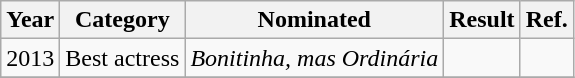<table class="wikitable">
<tr>
<th>Year</th>
<th>Category</th>
<th>Nominated</th>
<th>Result</th>
<th>Ref.</th>
</tr>
<tr>
<td>2013</td>
<td>Best actress</td>
<td><em>Bonitinha, mas Ordinária</em></td>
<td></td>
<td></td>
</tr>
<tr>
</tr>
</table>
